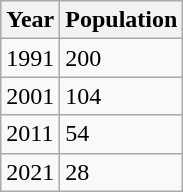<table class="wikitable">
<tr>
<th>Year</th>
<th>Population</th>
</tr>
<tr>
<td>1991</td>
<td>200</td>
</tr>
<tr>
<td>2001</td>
<td>104</td>
</tr>
<tr>
<td>2011</td>
<td>54</td>
</tr>
<tr>
<td>2021</td>
<td>28</td>
</tr>
</table>
